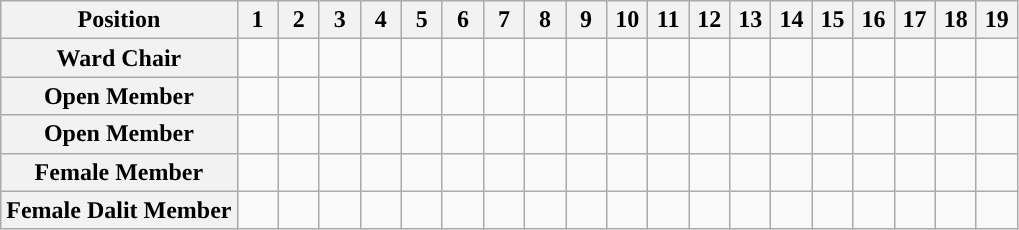<table class="wikitable">
<tr>
<th>Position</th>
<th width="20px">1</th>
<th width="20px">2</th>
<th width="20px">3</th>
<th width="20px">4</th>
<th width="20px">5</th>
<th width="20px">6</th>
<th width="20px">7</th>
<th width="20px">8</th>
<th width="20px">9</th>
<th width="20px">10</th>
<th width="20px">11</th>
<th width="20px">12</th>
<th width="20px">13</th>
<th width="20px">14</th>
<th width="20px">15</th>
<th width="20px">16</th>
<th width="20px">17</th>
<th width="20px">18</th>
<th width="20px">19</th>
</tr>
<tr>
<th>Ward Chair</th>
<td style="background-color:"></td>
<td style="background-color:"></td>
<td style="background-color:"></td>
<td style="background-color:"></td>
<td style="background-color:"></td>
<td style="background-color:"></td>
<td style="background-color:"></td>
<td style="background-color:"></td>
<td style="background-color:"></td>
<td style="background-color:"></td>
<td style="background-color:"></td>
<td style="background-color:"></td>
<td style="background-color:"></td>
<td style="background-color:"></td>
<td style="background-color:"></td>
<td style="background-color:"></td>
<td style="background-color:"></td>
<td style="background-color:"></td>
<td style="background-color:"></td>
</tr>
<tr>
<th>Open Member</th>
<td style="background-color:"></td>
<td style="background-color:"></td>
<td style="background-color:"></td>
<td style="background-color:"></td>
<td style="background-color:"></td>
<td style="background-color:"></td>
<td style="background-color:"></td>
<td style="background-color:"></td>
<td style="background-color:"></td>
<td style="background-color:"></td>
<td style="background-color:"></td>
<td style="background-color:"></td>
<td style="background-color:"></td>
<td style="background-color:"></td>
<td style="background-color:"></td>
<td style="background-color:"></td>
<td style="background-color:"></td>
<td style="background-color:"></td>
<td style="background-color:"></td>
</tr>
<tr>
<th>Open Member</th>
<td style="background-color:"></td>
<td style="background-color:"></td>
<td style="background-color:"></td>
<td style="background-color:"></td>
<td style="background-color:"></td>
<td style="background-color:"></td>
<td style="background-color:"></td>
<td style="background-color:"></td>
<td style="background-color:"></td>
<td style="background-color:"></td>
<td style="background-color:"></td>
<td style="background-color:"></td>
<td style="background-color:"></td>
<td style="background-color:"></td>
<td style="background-color:"></td>
<td style="background-color:"></td>
<td style="background-color:"></td>
<td style="background-color:"></td>
<td style="background-color:"></td>
</tr>
<tr>
<th>Female Member</th>
<td style="background-color:"></td>
<td style="background-color:"></td>
<td style="background-color:"></td>
<td style="background-color:"></td>
<td style="background-color:"></td>
<td style="background-color:"></td>
<td style="background-color:"></td>
<td style="background-color:"></td>
<td style="background-color:"></td>
<td style="background-color:"></td>
<td style="background-color:"></td>
<td style="background-color:"></td>
<td style="background-color:"></td>
<td style="background-color:"></td>
<td style="background-color:"></td>
<td style="background-color:"></td>
<td style="background-color:"></td>
<td style="background-color:"></td>
<td style="background-color:"></td>
</tr>
<tr>
<th>Female Dalit Member</th>
<td style="background-color:"></td>
<td style="background-color:"></td>
<td style="background-color:"></td>
<td style="background-color:"></td>
<td style="background-color:"></td>
<td style="background-color:"></td>
<td style="background-color:"></td>
<td style="background-color:"></td>
<td style="background-color:"></td>
<td style="background-color:"></td>
<td style="background-color:"></td>
<td style="background-color:"></td>
<td style="background-color:"></td>
<td style="background-color:"></td>
<td style="background-color:"></td>
<td style="background-color:"></td>
<td style="background-color:"></td>
<td style="background-color:"></td>
<td style="background-color:"></td>
</tr>
</table>
